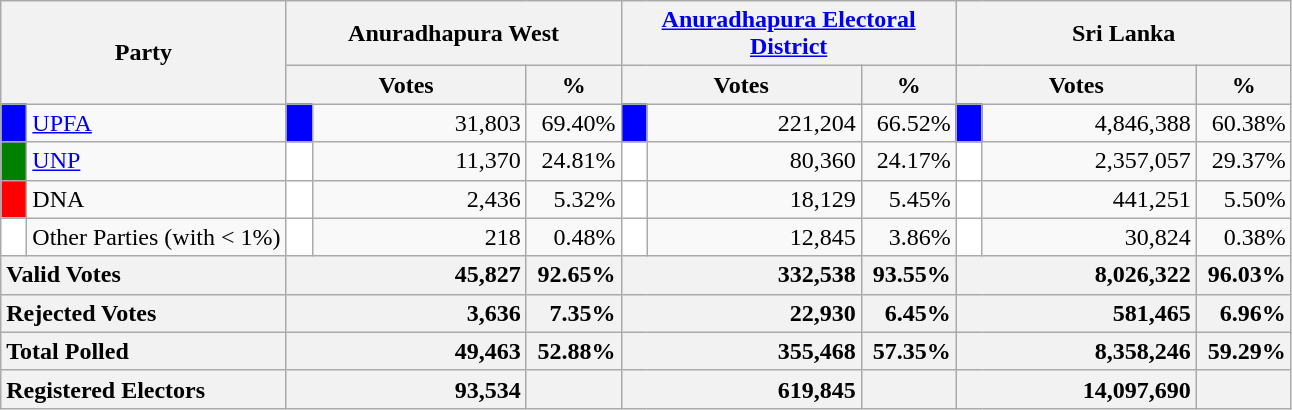<table class="wikitable">
<tr>
<th colspan="2" width="144px"rowspan="2">Party</th>
<th colspan="3" width="216px">Anuradhapura West</th>
<th colspan="3" width="216px"><a href='#'>Anuradhapura Electoral District</a></th>
<th colspan="3" width="216px">Sri Lanka</th>
</tr>
<tr>
<th colspan="2" width="144px">Votes</th>
<th>%</th>
<th colspan="2" width="144px">Votes</th>
<th>%</th>
<th colspan="2" width="144px">Votes</th>
<th>%</th>
</tr>
<tr>
<td style="background-color:blue;" width="10px"></td>
<td style="text-align:left;"><a href='#'>UPFA</a></td>
<td style="background-color:blue;" width="10px"></td>
<td style="text-align:right;">31,803</td>
<td style="text-align:right;">69.40%</td>
<td style="background-color:blue;" width="10px"></td>
<td style="text-align:right;">221,204</td>
<td style="text-align:right;">66.52%</td>
<td style="background-color:blue;" width="10px"></td>
<td style="text-align:right;">4,846,388</td>
<td style="text-align:right;">60.38%</td>
</tr>
<tr>
<td style="background-color:green;" width="10px"></td>
<td style="text-align:left;"><a href='#'>UNP</a></td>
<td style="background-color:white;" width="10px"></td>
<td style="text-align:right;">11,370</td>
<td style="text-align:right;">24.81%</td>
<td style="background-color:white;" width="10px"></td>
<td style="text-align:right;">80,360</td>
<td style="text-align:right;">24.17%</td>
<td style="background-color:white;" width="10px"></td>
<td style="text-align:right;">2,357,057</td>
<td style="text-align:right;">29.37%</td>
</tr>
<tr>
<td style="background-color:red;" width="10px"></td>
<td style="text-align:left;">DNA</td>
<td style="background-color:white;" width="10px"></td>
<td style="text-align:right;">2,436</td>
<td style="text-align:right;">5.32%</td>
<td style="background-color:white;" width="10px"></td>
<td style="text-align:right;">18,129</td>
<td style="text-align:right;">5.45%</td>
<td style="background-color:white;" width="10px"></td>
<td style="text-align:right;">441,251</td>
<td style="text-align:right;">5.50%</td>
</tr>
<tr>
<td style="background-color:white;" width="10px"></td>
<td style="text-align:left;">Other Parties (with < 1%)</td>
<td style="background-color:white;" width="10px"></td>
<td style="text-align:right;">218</td>
<td style="text-align:right;">0.48%</td>
<td style="background-color:white;" width="10px"></td>
<td style="text-align:right;">12,845</td>
<td style="text-align:right;">3.86%</td>
<td style="background-color:white;" width="10px"></td>
<td style="text-align:right;">30,824</td>
<td style="text-align:right;">0.38%</td>
</tr>
<tr>
<th colspan="2" width="144px"style="text-align:left;">Valid Votes</th>
<th style="text-align:right;"colspan="2" width="144px">45,827</th>
<th style="text-align:right;">92.65%</th>
<th style="text-align:right;"colspan="2" width="144px">332,538</th>
<th style="text-align:right;">93.55%</th>
<th style="text-align:right;"colspan="2" width="144px">8,026,322</th>
<th style="text-align:right;">96.03%</th>
</tr>
<tr>
<th colspan="2" width="144px"style="text-align:left;">Rejected Votes</th>
<th style="text-align:right;"colspan="2" width="144px">3,636</th>
<th style="text-align:right;">7.35%</th>
<th style="text-align:right;"colspan="2" width="144px">22,930</th>
<th style="text-align:right;">6.45%</th>
<th style="text-align:right;"colspan="2" width="144px">581,465</th>
<th style="text-align:right;">6.96%</th>
</tr>
<tr>
<th colspan="2" width="144px"style="text-align:left;">Total Polled</th>
<th style="text-align:right;"colspan="2" width="144px">49,463</th>
<th style="text-align:right;">52.88%</th>
<th style="text-align:right;"colspan="2" width="144px">355,468</th>
<th style="text-align:right;">57.35%</th>
<th style="text-align:right;"colspan="2" width="144px">8,358,246</th>
<th style="text-align:right;">59.29%</th>
</tr>
<tr>
<th colspan="2" width="144px"style="text-align:left;">Registered Electors</th>
<th style="text-align:right;"colspan="2" width="144px">93,534</th>
<th></th>
<th style="text-align:right;"colspan="2" width="144px">619,845</th>
<th></th>
<th style="text-align:right;"colspan="2" width="144px">14,097,690</th>
<th></th>
</tr>
</table>
